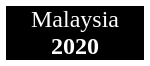<table style="border: 4px solid white; color:white; margin-left: auto; margin-right: auto;" cellspacing="0" cellpadding="0" width="100px">
<tr>
<td align="center" height="20" style="background:#000000;"><span>Malaysia</span> <strong>2020</strong></td>
</tr>
</table>
